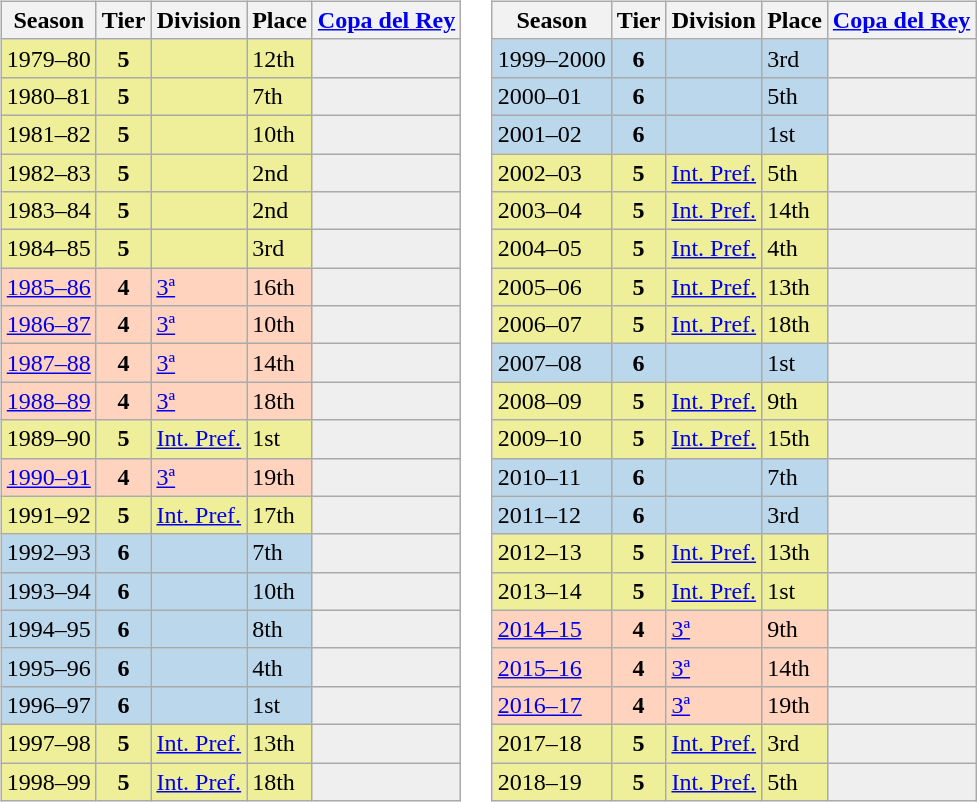<table>
<tr>
<td valign="top" width=0%><br><table class="wikitable">
<tr style="background:#f0f6fa;">
<th>Season</th>
<th>Tier</th>
<th>Division</th>
<th>Place</th>
<th><a href='#'>Copa del Rey</a></th>
</tr>
<tr>
<td style="background:#EFEF99;">1979–80</td>
<th style="background:#EFEF99;">5</th>
<td style="background:#EFEF99;"></td>
<td style="background:#EFEF99;">12th</td>
<th style="background:#EFEFEF;"></th>
</tr>
<tr>
<td style="background:#EFEF99;">1980–81</td>
<th style="background:#EFEF99;">5</th>
<td style="background:#EFEF99;"></td>
<td style="background:#EFEF99;">7th</td>
<th style="background:#EFEFEF;"></th>
</tr>
<tr>
<td style="background:#EFEF99;">1981–82</td>
<th style="background:#EFEF99;">5</th>
<td style="background:#EFEF99;"></td>
<td style="background:#EFEF99;">10th</td>
<th style="background:#EFEFEF;"></th>
</tr>
<tr>
<td style="background:#EFEF99;">1982–83</td>
<th style="background:#EFEF99;">5</th>
<td style="background:#EFEF99;"></td>
<td style="background:#EFEF99;">2nd</td>
<th style="background:#EFEFEF;"></th>
</tr>
<tr>
<td style="background:#EFEF99;">1983–84</td>
<th style="background:#EFEF99;">5</th>
<td style="background:#EFEF99;"></td>
<td style="background:#EFEF99;">2nd</td>
<th style="background:#EFEFEF;"></th>
</tr>
<tr>
<td style="background:#EFEF99;">1984–85</td>
<th style="background:#EFEF99;">5</th>
<td style="background:#EFEF99;"></td>
<td style="background:#EFEF99;">3rd</td>
<th style="background:#EFEFEF;"></th>
</tr>
<tr>
<td style="background:#FFD3BD;"><a href='#'>1985–86</a></td>
<th style="background:#FFD3BD;">4</th>
<td style="background:#FFD3BD;"><a href='#'>3ª</a></td>
<td style="background:#FFD3BD;">16th</td>
<th style="background:#EFEFEF;"></th>
</tr>
<tr>
<td style="background:#FFD3BD;"><a href='#'>1986–87</a></td>
<th style="background:#FFD3BD;">4</th>
<td style="background:#FFD3BD;"><a href='#'>3ª</a></td>
<td style="background:#FFD3BD;">10th</td>
<th style="background:#EFEFEF;"></th>
</tr>
<tr>
<td style="background:#FFD3BD;"><a href='#'>1987–88</a></td>
<th style="background:#FFD3BD;">4</th>
<td style="background:#FFD3BD;"><a href='#'>3ª</a></td>
<td style="background:#FFD3BD;">14th</td>
<th style="background:#EFEFEF;"></th>
</tr>
<tr>
<td style="background:#FFD3BD;"><a href='#'>1988–89</a></td>
<th style="background:#FFD3BD;">4</th>
<td style="background:#FFD3BD;"><a href='#'>3ª</a></td>
<td style="background:#FFD3BD;">18th</td>
<th style="background:#EFEFEF;"></th>
</tr>
<tr>
<td style="background:#EFEF99;">1989–90</td>
<th style="background:#EFEF99;">5</th>
<td style="background:#EFEF99;"><a href='#'>Int. Pref.</a></td>
<td style="background:#EFEF99;">1st</td>
<th style="background:#EFEFEF;"></th>
</tr>
<tr>
<td style="background:#FFD3BD;"><a href='#'>1990–91</a></td>
<th style="background:#FFD3BD;">4</th>
<td style="background:#FFD3BD;"><a href='#'>3ª</a></td>
<td style="background:#FFD3BD;">19th</td>
<th style="background:#EFEFEF;"></th>
</tr>
<tr>
<td style="background:#EFEF99;">1991–92</td>
<th style="background:#EFEF99;">5</th>
<td style="background:#EFEF99;"><a href='#'>Int. Pref.</a></td>
<td style="background:#EFEF99;">17th</td>
<th style="background:#EFEFEF;"></th>
</tr>
<tr>
<td style="background:#BBD7EC;">1992–93</td>
<th style="background:#BBD7EC;">6</th>
<td style="background:#BBD7EC;"></td>
<td style="background:#BBD7EC;">7th</td>
<th style="background:#EFEFEF;"></th>
</tr>
<tr>
<td style="background:#BBD7EC;">1993–94</td>
<th style="background:#BBD7EC;">6</th>
<td style="background:#BBD7EC;"></td>
<td style="background:#BBD7EC;">10th</td>
<th style="background:#EFEFEF;"></th>
</tr>
<tr>
<td style="background:#BBD7EC;">1994–95</td>
<th style="background:#BBD7EC;">6</th>
<td style="background:#BBD7EC;"></td>
<td style="background:#BBD7EC;">8th</td>
<th style="background:#EFEFEF;"></th>
</tr>
<tr>
<td style="background:#BBD7EC;">1995–96</td>
<th style="background:#BBD7EC;">6</th>
<td style="background:#BBD7EC;"></td>
<td style="background:#BBD7EC;">4th</td>
<th style="background:#EFEFEF;"></th>
</tr>
<tr>
<td style="background:#BBD7EC;">1996–97</td>
<th style="background:#BBD7EC;">6</th>
<td style="background:#BBD7EC;"></td>
<td style="background:#BBD7EC;">1st</td>
<th style="background:#EFEFEF;"></th>
</tr>
<tr>
<td style="background:#EFEF99;">1997–98</td>
<th style="background:#EFEF99;">5</th>
<td style="background:#EFEF99;"><a href='#'>Int. Pref.</a></td>
<td style="background:#EFEF99;">13th</td>
<th style="background:#EFEFEF;"></th>
</tr>
<tr>
<td style="background:#EFEF99;">1998–99</td>
<th style="background:#EFEF99;">5</th>
<td style="background:#EFEF99;"><a href='#'>Int. Pref.</a></td>
<td style="background:#EFEF99;">18th</td>
<th style="background:#EFEFEF;"></th>
</tr>
</table>
</td>
<td valign="top" width=0%><br><table class="wikitable">
<tr style="background:#f0f6fa;">
<th>Season</th>
<th>Tier</th>
<th>Division</th>
<th>Place</th>
<th><a href='#'>Copa del Rey</a></th>
</tr>
<tr>
<td style="background:#BBD7EC;">1999–2000</td>
<th style="background:#BBD7EC;">6</th>
<td style="background:#BBD7EC;"></td>
<td style="background:#BBD7EC;">3rd</td>
<th style="background:#EFEFEF;"></th>
</tr>
<tr>
<td style="background:#BBD7EC;">2000–01</td>
<th style="background:#BBD7EC;">6</th>
<td style="background:#BBD7EC;"></td>
<td style="background:#BBD7EC;">5th</td>
<th style="background:#EFEFEF;"></th>
</tr>
<tr>
<td style="background:#BBD7EC;">2001–02</td>
<th style="background:#BBD7EC;">6</th>
<td style="background:#BBD7EC;"></td>
<td style="background:#BBD7EC;">1st</td>
<th style="background:#EFEFEF;"></th>
</tr>
<tr>
<td style="background:#EFEF99;">2002–03</td>
<th style="background:#EFEF99;">5</th>
<td style="background:#EFEF99;"><a href='#'>Int. Pref.</a></td>
<td style="background:#EFEF99;">5th</td>
<th style="background:#EFEFEF;"></th>
</tr>
<tr>
<td style="background:#EFEF99;">2003–04</td>
<th style="background:#EFEF99;">5</th>
<td style="background:#EFEF99;"><a href='#'>Int. Pref.</a></td>
<td style="background:#EFEF99;">14th</td>
<th style="background:#EFEFEF;"></th>
</tr>
<tr>
<td style="background:#EFEF99;">2004–05</td>
<th style="background:#EFEF99;">5</th>
<td style="background:#EFEF99;"><a href='#'>Int. Pref.</a></td>
<td style="background:#EFEF99;">4th</td>
<th style="background:#EFEFEF;"></th>
</tr>
<tr>
<td style="background:#EFEF99;">2005–06</td>
<th style="background:#EFEF99;">5</th>
<td style="background:#EFEF99;"><a href='#'>Int. Pref.</a></td>
<td style="background:#EFEF99;">13th</td>
<th style="background:#EFEFEF;"></th>
</tr>
<tr>
<td style="background:#EFEF99;">2006–07</td>
<th style="background:#EFEF99;">5</th>
<td style="background:#EFEF99;"><a href='#'>Int. Pref.</a></td>
<td style="background:#EFEF99;">18th</td>
<th style="background:#EFEFEF;"></th>
</tr>
<tr>
<td style="background:#BBD7EC;">2007–08</td>
<th style="background:#BBD7EC;">6</th>
<td style="background:#BBD7EC;"></td>
<td style="background:#BBD7EC;">1st</td>
<th style="background:#EFEFEF;"></th>
</tr>
<tr>
<td style="background:#EFEF99;">2008–09</td>
<th style="background:#EFEF99;">5</th>
<td style="background:#EFEF99;"><a href='#'>Int. Pref.</a></td>
<td style="background:#EFEF99;">9th</td>
<th style="background:#EFEFEF;"></th>
</tr>
<tr>
<td style="background:#EFEF99;">2009–10</td>
<th style="background:#EFEF99;">5</th>
<td style="background:#EFEF99;"><a href='#'>Int. Pref.</a></td>
<td style="background:#EFEF99;">15th</td>
<th style="background:#EFEFEF;"></th>
</tr>
<tr>
<td style="background:#BBD7EC;">2010–11</td>
<th style="background:#BBD7EC;">6</th>
<td style="background:#BBD7EC;"></td>
<td style="background:#BBD7EC;">7th</td>
<th style="background:#EFEFEF;"></th>
</tr>
<tr>
<td style="background:#BBD7EC;">2011–12</td>
<th style="background:#BBD7EC;">6</th>
<td style="background:#BBD7EC;"></td>
<td style="background:#BBD7EC;">3rd</td>
<th style="background:#EFEFEF;"></th>
</tr>
<tr>
<td style="background:#EFEF99;">2012–13</td>
<th style="background:#EFEF99;">5</th>
<td style="background:#EFEF99;"><a href='#'>Int. Pref.</a></td>
<td style="background:#EFEF99;">13th</td>
<th style="background:#EFEFEF;"></th>
</tr>
<tr>
<td style="background:#EFEF99;">2013–14</td>
<th style="background:#EFEF99;">5</th>
<td style="background:#EFEF99;"><a href='#'>Int. Pref.</a></td>
<td style="background:#EFEF99;">1st</td>
<th style="background:#EFEFEF;"></th>
</tr>
<tr>
<td style="background:#FFD3BD;"><a href='#'>2014–15</a></td>
<th style="background:#FFD3BD;">4</th>
<td style="background:#FFD3BD;"><a href='#'>3ª</a></td>
<td style="background:#FFD3BD;">9th</td>
<th style="background:#EFEFEF;"></th>
</tr>
<tr>
<td style="background:#FFD3BD;"><a href='#'>2015–16</a></td>
<th style="background:#FFD3BD;">4</th>
<td style="background:#FFD3BD;"><a href='#'>3ª</a></td>
<td style="background:#FFD3BD;">14th</td>
<th style="background:#EFEFEF;"></th>
</tr>
<tr>
<td style="background:#FFD3BD;"><a href='#'>2016–17</a></td>
<th style="background:#FFD3BD;">4</th>
<td style="background:#FFD3BD;"><a href='#'>3ª</a></td>
<td style="background:#FFD3BD;">19th</td>
<th style="background:#EFEFEF;"></th>
</tr>
<tr>
<td style="background:#EFEF99;">2017–18</td>
<th style="background:#EFEF99;">5</th>
<td style="background:#EFEF99;"><a href='#'>Int. Pref.</a></td>
<td style="background:#EFEF99;">3rd</td>
<th style="background:#EFEFEF;"></th>
</tr>
<tr>
<td style="background:#EFEF99;">2018–19</td>
<th style="background:#EFEF99;">5</th>
<td style="background:#EFEF99;"><a href='#'>Int. Pref.</a></td>
<td style="background:#EFEF99;">5th</td>
<th style="background:#EFEFEF;"></th>
</tr>
</table>
</td>
</tr>
</table>
